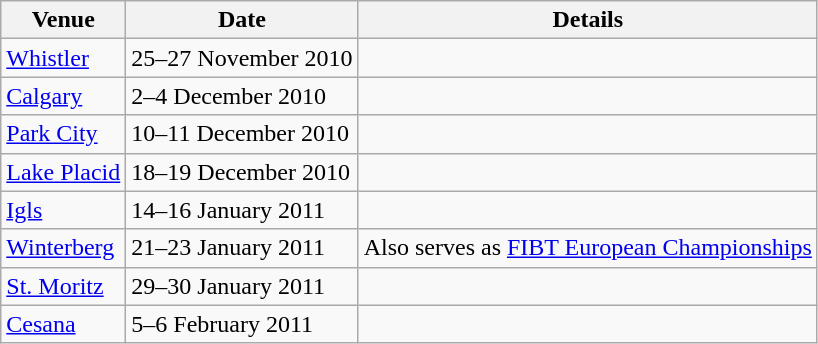<table class= wikitable>
<tr>
<th>Venue</th>
<th>Date</th>
<th>Details</th>
</tr>
<tr>
<td><a href='#'>Whistler</a></td>
<td>25–27 November 2010</td>
<td></td>
</tr>
<tr>
<td><a href='#'>Calgary</a></td>
<td>2–4 December 2010</td>
<td></td>
</tr>
<tr>
<td><a href='#'>Park City</a></td>
<td>10–11 December 2010</td>
<td></td>
</tr>
<tr>
<td><a href='#'>Lake Placid</a></td>
<td>18–19 December 2010</td>
<td></td>
</tr>
<tr>
<td><a href='#'>Igls</a></td>
<td>14–16 January 2011</td>
<td></td>
</tr>
<tr>
<td><a href='#'>Winterberg</a></td>
<td>21–23 January 2011</td>
<td>Also serves as <a href='#'>FIBT European Championships</a></td>
</tr>
<tr>
<td><a href='#'>St. Moritz</a></td>
<td>29–30 January 2011</td>
<td></td>
</tr>
<tr>
<td><a href='#'>Cesana</a></td>
<td>5–6 February 2011</td>
<td></td>
</tr>
</table>
